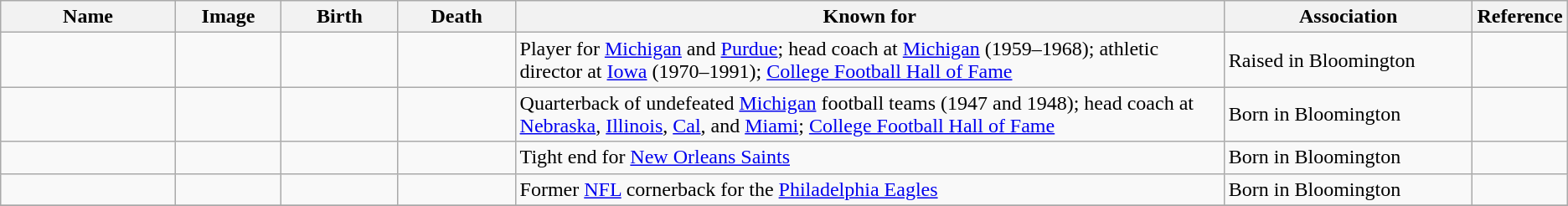<table class="wikitable sortable">
<tr>
<th scope="col" width="140">Name</th>
<th scope="col" width="80" class="unsortable">Image</th>
<th scope="col" width="90">Birth</th>
<th scope="col" width="90">Death</th>
<th scope="col" width="600" class="unsortable">Known for</th>
<th scope="col" width="200" class="unsortable">Association</th>
<th scope="col" width="30" class="unsortable">Reference</th>
</tr>
<tr>
<td></td>
<td></td>
<td align=right></td>
<td align=right></td>
<td>Player for <a href='#'>Michigan</a> and <a href='#'>Purdue</a>; head coach at <a href='#'>Michigan</a> (1959–1968); athletic director at <a href='#'>Iowa</a> (1970–1991); <a href='#'>College Football Hall of Fame</a></td>
<td>Raised in Bloomington</td>
<td align="center"></td>
</tr>
<tr>
<td></td>
<td></td>
<td align=right></td>
<td align=right></td>
<td>Quarterback of undefeated <a href='#'>Michigan</a> football teams (1947 and 1948); head coach at <a href='#'>Nebraska</a>, <a href='#'>Illinois</a>, <a href='#'>Cal</a>, and <a href='#'>Miami</a>; <a href='#'>College Football Hall of Fame</a></td>
<td>Born in Bloomington</td>
<td align="center"></td>
</tr>
<tr>
<td></td>
<td></td>
<td align=right></td>
<td></td>
<td>Tight end for <a href='#'>New Orleans Saints</a></td>
<td>Born in Bloomington</td>
<td align="center"></td>
</tr>
<tr>
<td></td>
<td></td>
<td align=right></td>
<td></td>
<td>Former <a href='#'>NFL</a> cornerback for the <a href='#'>Philadelphia Eagles</a></td>
<td>Born in Bloomington</td>
<td align="center"></td>
</tr>
<tr>
</tr>
</table>
